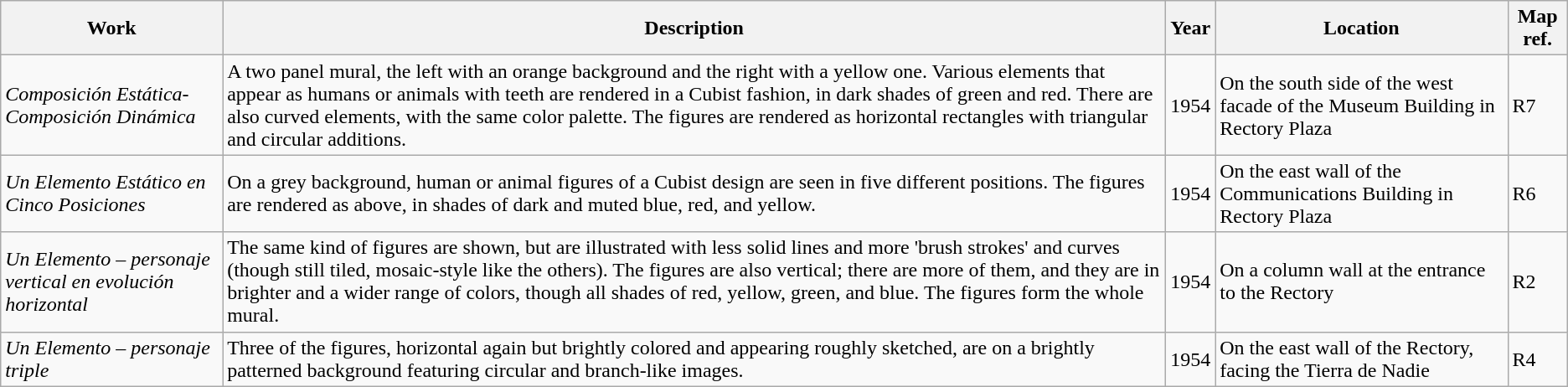<table class="wikitable mw-collapsible">
<tr>
<th>Work</th>
<th>Description</th>
<th>Year</th>
<th>Location</th>
<th>Map ref.</th>
</tr>
<tr>
<td><em>Composición Estática-Composición Dinámica</em></td>
<td>A two panel mural, the left with an orange background and the right with a yellow one. Various elements that appear as humans or animals with teeth are rendered in a Cubist fashion, in dark shades of green and red. There are also curved elements, with the same color palette. The figures are rendered as horizontal rectangles with triangular and circular additions.</td>
<td>1954</td>
<td>On the south side of the west facade of the Museum Building in Rectory Plaza</td>
<td>R7</td>
</tr>
<tr>
<td><em>Un Elemento Estático en Cinco Posiciones</em></td>
<td>On a grey background, human or animal figures of a Cubist design are seen in five different positions. The figures are rendered as above, in shades of dark and muted blue, red, and yellow.</td>
<td>1954</td>
<td>On the east wall of the Communications Building in Rectory Plaza</td>
<td>R6</td>
</tr>
<tr>
<td><em>Un Elemento – personaje vertical en evolución horizontal</em></td>
<td>The same kind of figures are shown, but are illustrated with less solid lines and more 'brush strokes' and curves (though still tiled, mosaic-style like the others). The figures are also vertical; there are more of them, and they are in brighter and a wider range of colors, though all shades of red, yellow, green, and blue. The figures form the whole mural.</td>
<td>1954</td>
<td>On a column wall at the entrance to the Rectory</td>
<td>R2</td>
</tr>
<tr>
<td><em>Un Elemento – personaje triple</em></td>
<td>Three of the figures, horizontal again but brightly colored and appearing roughly sketched, are on a brightly patterned background featuring circular and branch-like images.</td>
<td>1954</td>
<td>On the east wall of the Rectory, facing the Tierra de Nadie</td>
<td>R4</td>
</tr>
</table>
